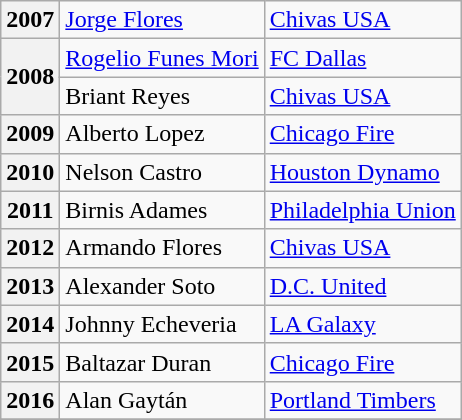<table class="wikitable" style="text-align:center">
<tr>
<th rowspan="1">2007</th>
<td align="left"><a href='#'>Jorge Flores</a></td>
<td align="left"><a href='#'>Chivas USA</a></td>
</tr>
<tr>
<th rowspan="2">2008</th>
<td align="left"><a href='#'>Rogelio Funes Mori</a></td>
<td align="left"><a href='#'>FC Dallas</a></td>
</tr>
<tr>
<td align="left">Briant Reyes</td>
<td align="left"><a href='#'>Chivas USA</a></td>
</tr>
<tr>
<th rowspan="1">2009</th>
<td align="left">Alberto Lopez</td>
<td align="left"><a href='#'>Chicago Fire</a></td>
</tr>
<tr>
<th rowspan="1">2010</th>
<td align="left">Nelson Castro</td>
<td align="left"><a href='#'>Houston Dynamo</a></td>
</tr>
<tr>
<th rowspan="1">2011</th>
<td align="left">Birnis Adames</td>
<td align="left"><a href='#'>Philadelphia Union</a></td>
</tr>
<tr>
<th rowspan="1">2012</th>
<td align="left">Armando Flores</td>
<td align="left"><a href='#'>Chivas USA</a></td>
</tr>
<tr>
<th rowspan="1">2013</th>
<td align="left">Alexander Soto</td>
<td align="left"><a href='#'>D.C. United</a></td>
</tr>
<tr>
<th rowspan="1">2014</th>
<td align="left">Johnny Echeveria</td>
<td align="left"><a href='#'>LA Galaxy</a></td>
</tr>
<tr>
<th rowspan="1">2015</th>
<td align="left">Baltazar Duran</td>
<td align="left"><a href='#'>Chicago Fire</a></td>
</tr>
<tr>
<th rowspan="1">2016</th>
<td align="left">Alan Gaytán</td>
<td align="left"><a href='#'>Portland Timbers</a></td>
</tr>
<tr>
</tr>
</table>
